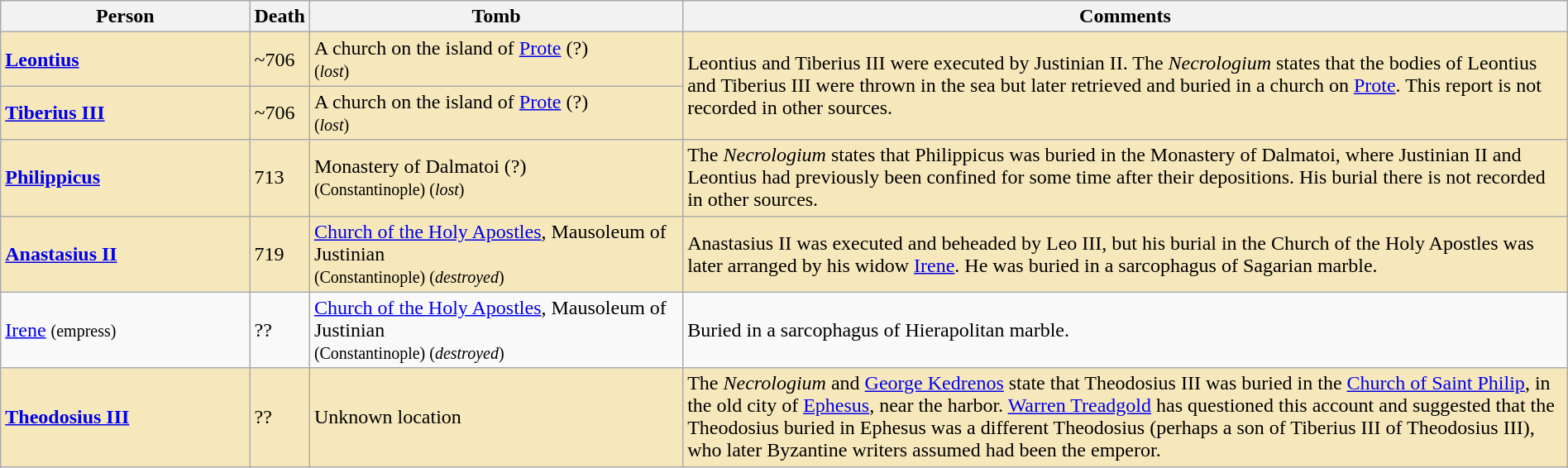<table class="wikitable plainrowheaders" style="width:100%;">
<tr>
<th scope="col" width="16%">Person</th>
<th scope="col" width="3%">Death</th>
<th scope="col" width="24%">Tomb</th>
<th scope="col" width="57%">Comments</th>
</tr>
<tr style="background:#f7e8bc;">
<td><strong><a href='#'>Leontius</a></strong></td>
<td>~706</td>
<td>A church on the island of <a href='#'>Prote</a> (?)<br><small>(<em>lost</em>)</small></td>
<td rowspan=2>Leontius and Tiberius III were executed by Justinian II. The <em>Necrologium</em> states that the bodies of Leontius and Tiberius III were thrown in the sea but later retrieved and buried in a church on <a href='#'>Prote</a>. This report is not recorded in other sources.</td>
</tr>
<tr style="background:#f7e8bc;">
<td><strong><a href='#'>Tiberius III</a></strong></td>
<td>~706</td>
<td>A church on the island of <a href='#'>Prote</a> (?)<br><small>(<em>lost</em>)</small></td>
</tr>
<tr style="background:#f7e8bc;">
<td><strong><a href='#'>Philippicus</a></strong></td>
<td>713</td>
<td>Monastery of Dalmatoi (?)<br><small>(Constantinople) (<em>lost</em>)</small></td>
<td>The <em>Necrologium</em> states that Philippicus was buried in the Monastery of Dalmatoi, where Justinian II and Leontius had previously been confined for some time after their depositions. His burial there is not recorded in other sources.</td>
</tr>
<tr style="background:#f7e8bc;">
<td><strong><a href='#'>Anastasius II</a></strong></td>
<td>719</td>
<td><a href='#'>Church of the Holy Apostles</a>, Mausoleum of Justinian<br><small>(Constantinople) (<em>destroyed</em>)</small></td>
<td>Anastasius II was executed and beheaded by Leo III, but his burial in the Church of the Holy Apostles was later arranged by his widow <a href='#'>Irene</a>. He was buried in a sarcophagus of Sagarian marble.</td>
</tr>
<tr>
<td><a href='#'>Irene</a> <small>(empress)</small></td>
<td>??</td>
<td><a href='#'>Church of the Holy Apostles</a>, Mausoleum of Justinian<br><small>(Constantinople) (<em>destroyed</em>)</small></td>
<td>Buried in a sarcophagus of Hierapolitan marble.</td>
</tr>
<tr style="background:#f7e8bc;">
<td><strong><a href='#'>Theodosius III</a></strong></td>
<td>??</td>
<td>Unknown location</td>
<td>The <em>Necrologium</em> and <a href='#'>George Kedrenos</a> state that Theodosius III was buried in the <a href='#'>Church of Saint Philip</a>, in the old city of <a href='#'>Ephesus</a>, near the harbor. <a href='#'>Warren Treadgold</a> has questioned this account and suggested that the Theodosius buried in Ephesus was a different Theodosius (perhaps a son of Tiberius III of Theodosius III), who later Byzantine writers assumed had been the emperor.</td>
</tr>
</table>
